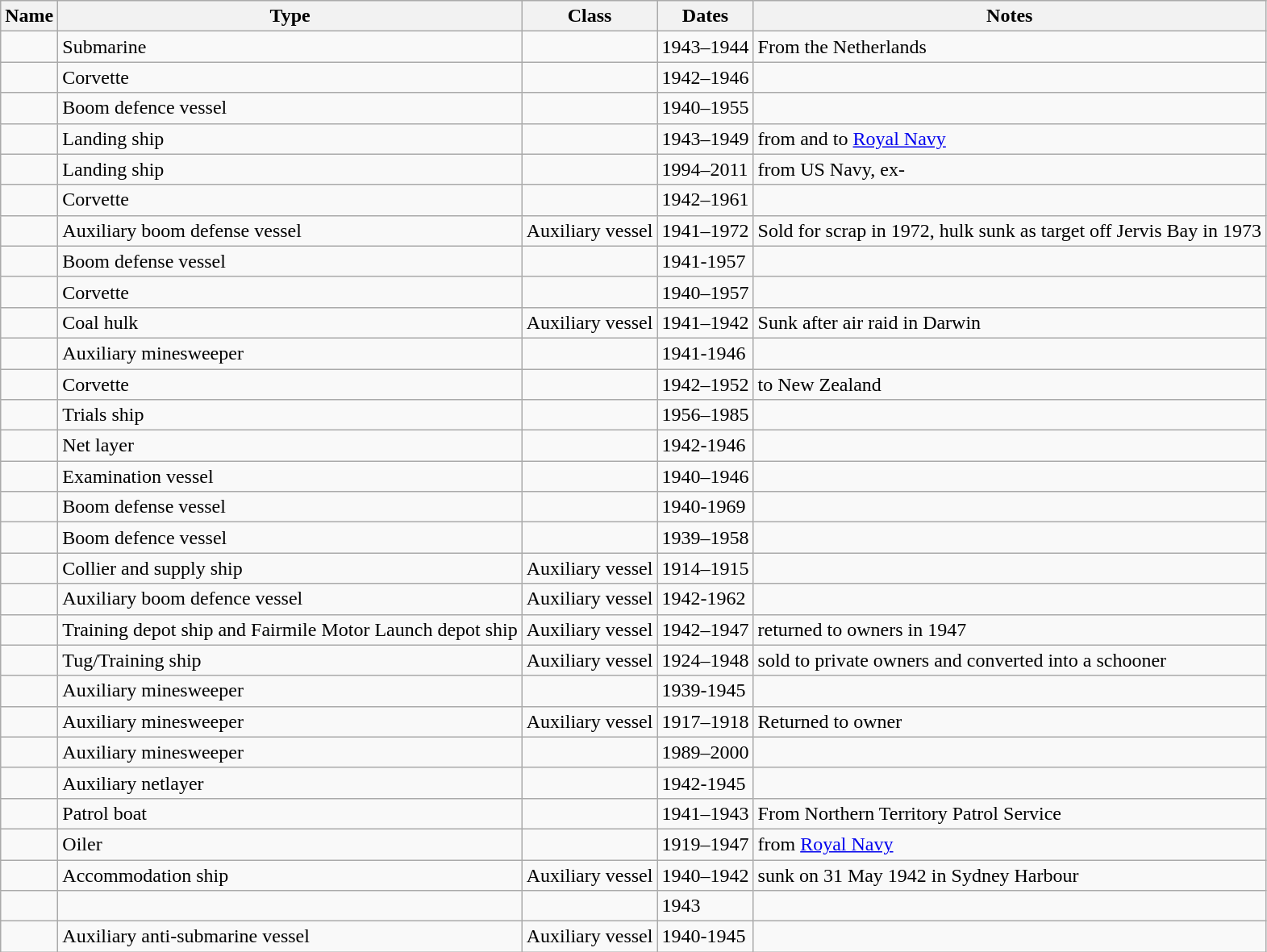<table class="wikitable sortable" border="1">
<tr>
<th>Name</th>
<th>Type</th>
<th>Class</th>
<th>Dates</th>
<th>Notes</th>
</tr>
<tr>
<td></td>
<td>Submarine</td>
<td></td>
<td>1943–1944</td>
<td>From the Netherlands</td>
</tr>
<tr>
<td></td>
<td>Corvette</td>
<td></td>
<td>1942–1946</td>
<td> </td>
</tr>
<tr>
<td></td>
<td>Boom defence vessel</td>
<td></td>
<td>1940–1955</td>
<td> </td>
</tr>
<tr>
<td></td>
<td>Landing ship</td>
<td> </td>
<td>1943–1949</td>
<td>from and to <a href='#'>Royal Navy</a></td>
</tr>
<tr>
<td></td>
<td>Landing ship</td>
<td></td>
<td>1994–2011</td>
<td>from US Navy, ex-</td>
</tr>
<tr>
<td></td>
<td>Corvette</td>
<td></td>
<td>1942–1961</td>
<td> </td>
</tr>
<tr>
<td></td>
<td>Auxiliary boom defense vessel</td>
<td>Auxiliary vessel</td>
<td>1941–1972</td>
<td>Sold for scrap in 1972, hulk sunk as target off Jervis Bay in 1973</td>
</tr>
<tr>
<td></td>
<td>Boom defense vessel</td>
<td></td>
<td>1941-1957</td>
<td> </td>
</tr>
<tr>
<td></td>
<td>Corvette</td>
<td></td>
<td>1940–1957</td>
<td> </td>
</tr>
<tr>
<td></td>
<td>Coal hulk</td>
<td>Auxiliary vessel</td>
<td>1941–1942</td>
<td>Sunk after air raid in Darwin</td>
</tr>
<tr>
<td></td>
<td>Auxiliary minesweeper</td>
<td> </td>
<td>1941-1946</td>
<td> </td>
</tr>
<tr>
<td></td>
<td>Corvette</td>
<td></td>
<td>1942–1952</td>
<td>to New Zealand</td>
</tr>
<tr>
<td></td>
<td>Trials ship</td>
<td> </td>
<td>1956–1985</td>
<td> </td>
</tr>
<tr>
<td></td>
<td>Net layer</td>
<td> </td>
<td>1942-1946</td>
<td> </td>
</tr>
<tr>
<td></td>
<td>Examination vessel</td>
<td> </td>
<td>1940–1946</td>
<td> </td>
</tr>
<tr>
<td></td>
<td>Boom defense vessel</td>
<td></td>
<td>1940-1969</td>
<td> </td>
</tr>
<tr>
<td></td>
<td>Boom defence vessel</td>
<td></td>
<td>1939–1958</td>
<td> </td>
</tr>
<tr>
<td></td>
<td>Collier and supply ship</td>
<td>Auxiliary vessel</td>
<td>1914–1915</td>
<td> </td>
</tr>
<tr>
<td></td>
<td>Auxiliary boom defence vessel</td>
<td>Auxiliary vessel</td>
<td>1942-1962</td>
<td> </td>
</tr>
<tr>
<td></td>
<td>Training depot ship and Fairmile Motor Launch depot ship</td>
<td>Auxiliary vessel</td>
<td>1942–1947</td>
<td>returned to owners in 1947</td>
</tr>
<tr>
<td></td>
<td>Tug/Training ship</td>
<td>Auxiliary vessel</td>
<td>1924–1948</td>
<td>sold to private owners and converted into a schooner</td>
</tr>
<tr>
<td></td>
<td>Auxiliary minesweeper</td>
<td> </td>
<td>1939-1945</td>
<td> </td>
</tr>
<tr>
<td></td>
<td>Auxiliary minesweeper</td>
<td>Auxiliary vessel</td>
<td>1917–1918</td>
<td>Returned to owner</td>
</tr>
<tr>
<td></td>
<td>Auxiliary minesweeper</td>
<td> </td>
<td>1989–2000</td>
<td> </td>
</tr>
<tr>
<td></td>
<td>Auxiliary netlayer</td>
<td> </td>
<td>1942-1945</td>
<td> </td>
</tr>
<tr>
<td></td>
<td>Patrol boat</td>
<td> </td>
<td>1941–1943</td>
<td>From Northern Territory Patrol Service</td>
</tr>
<tr>
<td></td>
<td>Oiler</td>
<td> </td>
<td>1919–1947</td>
<td>from <a href='#'>Royal Navy</a></td>
</tr>
<tr>
<td></td>
<td>Accommodation ship</td>
<td>Auxiliary vessel</td>
<td>1940–1942</td>
<td>sunk on 31 May 1942 in Sydney Harbour</td>
</tr>
<tr>
<td></td>
<td></td>
<td></td>
<td>1943</td>
<td> </td>
</tr>
<tr>
<td></td>
<td>Auxiliary anti-submarine vessel</td>
<td>Auxiliary vessel</td>
<td>1940-1945</td>
<td> </td>
</tr>
</table>
